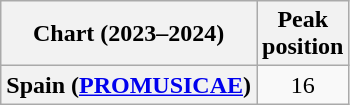<table class="wikitable plainrowheaders" style="text-align:center">
<tr>
<th scope="col">Chart (2023–2024)</th>
<th scope="col">Peak<br>position</th>
</tr>
<tr>
<th scope="row">Spain (<a href='#'>PROMUSICAE</a>)</th>
<td>16</td>
</tr>
</table>
